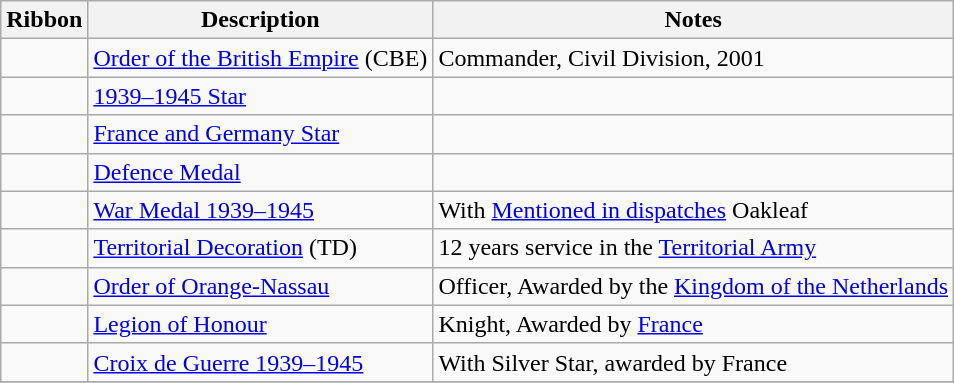<table class="wikitable">
<tr>
<th>Ribbon</th>
<th>Description</th>
<th>Notes</th>
</tr>
<tr>
<td></td>
<td><a href='#'>Order of the British Empire</a> (CBE)</td>
<td>Commander, Civil Division, 2001</td>
</tr>
<tr>
<td></td>
<td><a href='#'>1939–1945 Star</a></td>
<td></td>
</tr>
<tr>
<td></td>
<td><a href='#'>France and Germany Star</a></td>
<td></td>
</tr>
<tr>
<td></td>
<td><a href='#'>Defence Medal</a></td>
<td></td>
</tr>
<tr>
<td></td>
<td><a href='#'>War Medal 1939–1945</a></td>
<td>With <a href='#'>Mentioned in dispatches</a> Oakleaf</td>
</tr>
<tr>
<td></td>
<td><a href='#'>Territorial Decoration</a> (TD)</td>
<td>12 years service in the <a href='#'>Territorial Army</a></td>
</tr>
<tr>
<td></td>
<td><a href='#'>Order of Orange-Nassau</a></td>
<td>Officer, Awarded by the <a href='#'>Kingdom of the Netherlands</a></td>
</tr>
<tr>
<td></td>
<td><a href='#'>Legion of Honour</a></td>
<td>Knight, Awarded by <a href='#'>France</a></td>
</tr>
<tr>
<td></td>
<td><a href='#'>Croix de Guerre 1939–1945</a></td>
<td>With Silver Star, awarded by France</td>
</tr>
<tr>
</tr>
</table>
